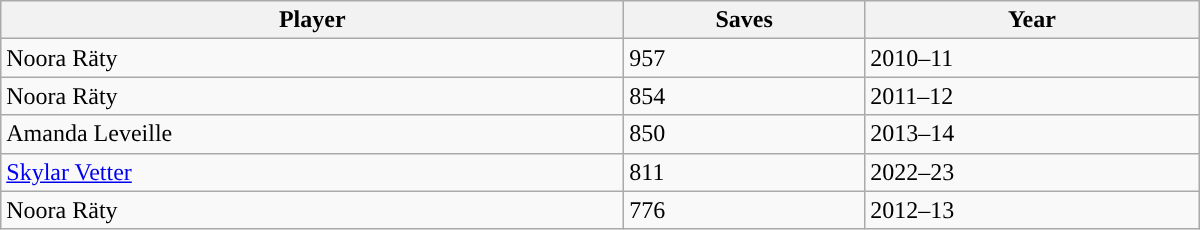<table class="wikitable" style="width: 50em">
<tr>
<th>Player</th>
<th>Saves</th>
<th>Year</th>
</tr>
<tr>
<td>Noora Räty</td>
<td>957</td>
<td>2010–11</td>
</tr>
<tr>
<td>Noora Räty</td>
<td>854</td>
<td>2011–12</td>
</tr>
<tr>
<td>Amanda Leveille</td>
<td>850</td>
<td>2013–14</td>
</tr>
<tr>
<td><a href='#'>Skylar Vetter</a></td>
<td>811</td>
<td>2022–23</td>
</tr>
<tr>
<td>Noora Räty</td>
<td>776</td>
<td>2012–13</td>
</tr>
</table>
